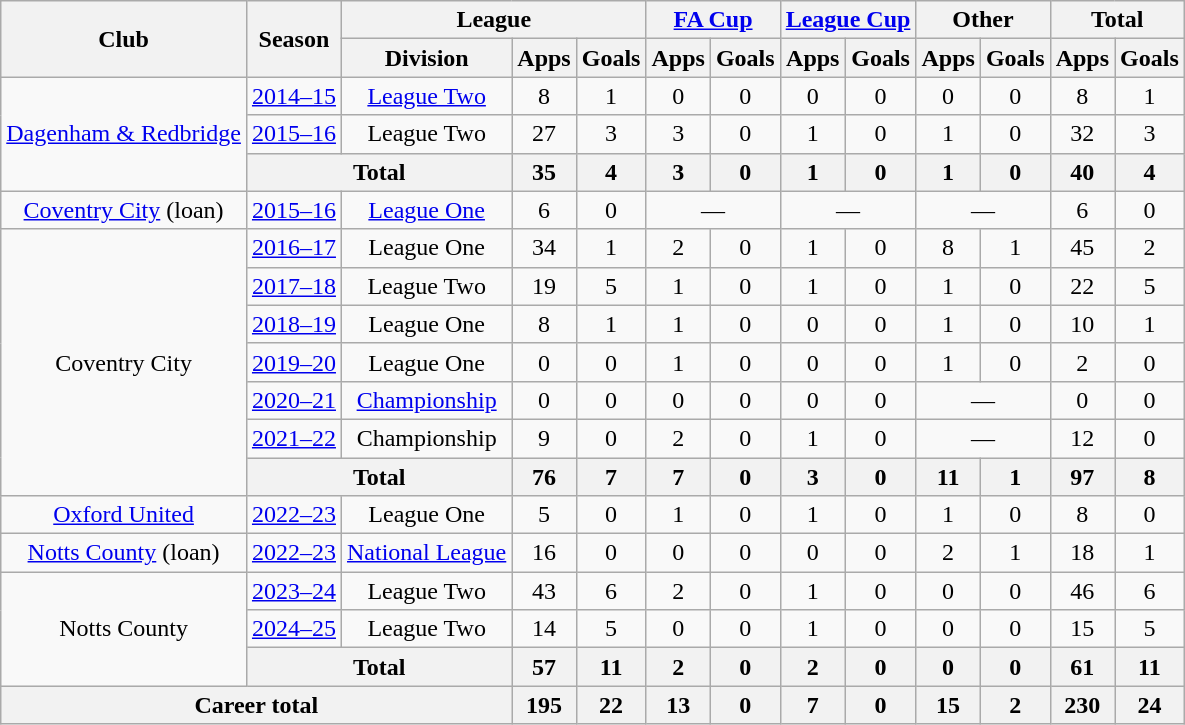<table class="wikitable" style="text-align: center">
<tr>
<th rowspan="2">Club</th>
<th rowspan="2">Season</th>
<th colspan="3">League</th>
<th colspan="2"><a href='#'>FA Cup</a></th>
<th colspan="2"><a href='#'>League Cup</a></th>
<th colspan="2">Other</th>
<th colspan="2">Total</th>
</tr>
<tr>
<th>Division</th>
<th>Apps</th>
<th>Goals</th>
<th>Apps</th>
<th>Goals</th>
<th>Apps</th>
<th>Goals</th>
<th>Apps</th>
<th>Goals</th>
<th>Apps</th>
<th>Goals</th>
</tr>
<tr>
<td rowspan="3"><a href='#'>Dagenham & Redbridge</a></td>
<td><a href='#'>2014–15</a></td>
<td><a href='#'>League Two</a></td>
<td>8</td>
<td>1</td>
<td>0</td>
<td>0</td>
<td>0</td>
<td>0</td>
<td>0</td>
<td>0</td>
<td>8</td>
<td>1</td>
</tr>
<tr>
<td><a href='#'>2015–16</a></td>
<td>League Two</td>
<td>27</td>
<td>3</td>
<td>3</td>
<td>0</td>
<td>1</td>
<td>0</td>
<td>1</td>
<td>0</td>
<td>32</td>
<td>3</td>
</tr>
<tr>
<th colspan="2">Total</th>
<th>35</th>
<th>4</th>
<th>3</th>
<th>0</th>
<th>1</th>
<th>0</th>
<th>1</th>
<th>0</th>
<th>40</th>
<th>4</th>
</tr>
<tr>
<td><a href='#'>Coventry City</a> (loan)</td>
<td><a href='#'>2015–16</a></td>
<td><a href='#'>League One</a></td>
<td>6</td>
<td>0</td>
<td colspan="2">—</td>
<td colspan="2">—</td>
<td colspan="2">—</td>
<td>6</td>
<td>0</td>
</tr>
<tr>
<td rowspan="7">Coventry City</td>
<td><a href='#'>2016–17</a></td>
<td>League One</td>
<td>34</td>
<td>1</td>
<td>2</td>
<td>0</td>
<td>1</td>
<td>0</td>
<td>8</td>
<td>1</td>
<td>45</td>
<td>2</td>
</tr>
<tr>
<td><a href='#'>2017–18</a></td>
<td>League Two</td>
<td>19</td>
<td>5</td>
<td>1</td>
<td>0</td>
<td>1</td>
<td>0</td>
<td>1</td>
<td>0</td>
<td>22</td>
<td>5</td>
</tr>
<tr>
<td><a href='#'>2018–19</a></td>
<td>League One</td>
<td>8</td>
<td>1</td>
<td>1</td>
<td>0</td>
<td>0</td>
<td>0</td>
<td>1</td>
<td>0</td>
<td>10</td>
<td>1</td>
</tr>
<tr>
<td><a href='#'>2019–20</a></td>
<td>League One</td>
<td>0</td>
<td>0</td>
<td>1</td>
<td>0</td>
<td>0</td>
<td>0</td>
<td>1</td>
<td>0</td>
<td>2</td>
<td>0</td>
</tr>
<tr>
<td><a href='#'>2020–21</a></td>
<td><a href='#'>Championship</a></td>
<td>0</td>
<td>0</td>
<td>0</td>
<td>0</td>
<td>0</td>
<td>0</td>
<td colspan="2">—</td>
<td>0</td>
<td>0</td>
</tr>
<tr>
<td><a href='#'>2021–22</a></td>
<td>Championship</td>
<td>9</td>
<td>0</td>
<td>2</td>
<td>0</td>
<td>1</td>
<td>0</td>
<td colspan="2">—</td>
<td>12</td>
<td>0</td>
</tr>
<tr>
<th colspan="2">Total</th>
<th>76</th>
<th>7</th>
<th>7</th>
<th>0</th>
<th>3</th>
<th>0</th>
<th>11</th>
<th>1</th>
<th>97</th>
<th>8</th>
</tr>
<tr>
<td><a href='#'>Oxford United</a></td>
<td><a href='#'>2022–23</a></td>
<td>League One</td>
<td>5</td>
<td>0</td>
<td>1</td>
<td>0</td>
<td>1</td>
<td>0</td>
<td>1</td>
<td>0</td>
<td>8</td>
<td>0</td>
</tr>
<tr>
<td><a href='#'>Notts County</a> (loan)</td>
<td><a href='#'>2022–23</a></td>
<td><a href='#'>National League</a></td>
<td>16</td>
<td>0</td>
<td>0</td>
<td>0</td>
<td>0</td>
<td>0</td>
<td>2</td>
<td>1</td>
<td>18</td>
<td>1</td>
</tr>
<tr>
<td rowspan="3">Notts County</td>
<td><a href='#'>2023–24</a></td>
<td>League Two</td>
<td>43</td>
<td>6</td>
<td>2</td>
<td>0</td>
<td>1</td>
<td>0</td>
<td>0</td>
<td>0</td>
<td>46</td>
<td>6</td>
</tr>
<tr>
<td><a href='#'>2024–25</a></td>
<td>League Two</td>
<td>14</td>
<td>5</td>
<td>0</td>
<td>0</td>
<td>1</td>
<td>0</td>
<td>0</td>
<td>0</td>
<td>15</td>
<td>5</td>
</tr>
<tr>
<th colspan="2">Total</th>
<th>57</th>
<th>11</th>
<th>2</th>
<th>0</th>
<th>2</th>
<th>0</th>
<th>0</th>
<th>0</th>
<th>61</th>
<th>11</th>
</tr>
<tr>
<th colspan="3">Career total</th>
<th>195</th>
<th>22</th>
<th>13</th>
<th>0</th>
<th>7</th>
<th>0</th>
<th>15</th>
<th>2</th>
<th>230</th>
<th>24</th>
</tr>
</table>
